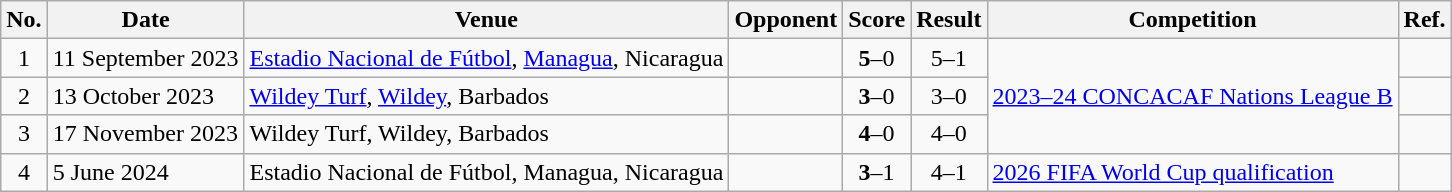<table class="wikitable">
<tr>
<th>No.</th>
<th>Date</th>
<th>Venue</th>
<th>Opponent</th>
<th>Score</th>
<th>Result</th>
<th>Competition</th>
<th>Ref.</th>
</tr>
<tr>
<td align=center>1</td>
<td>11 September 2023</td>
<td><a href='#'>Estadio Nacional de Fútbol</a>, <a href='#'>Managua</a>, Nicaragua</td>
<td></td>
<td align=center><strong>5</strong>–0</td>
<td align=center>5–1</td>
<td rowspan=3><a href='#'>2023–24 CONCACAF Nations League B</a></td>
<td></td>
</tr>
<tr>
<td align=center>2</td>
<td>13 October 2023</td>
<td><a href='#'>Wildey Turf</a>, <a href='#'>Wildey</a>, Barbados</td>
<td></td>
<td align=center><strong>3</strong>–0</td>
<td align=center>3–0</td>
<td></td>
</tr>
<tr>
<td align=center>3</td>
<td>17 November 2023</td>
<td>Wildey Turf, Wildey, Barbados</td>
<td></td>
<td align=center><strong>4</strong>–0</td>
<td align=center>4–0</td>
<td></td>
</tr>
<tr>
<td align=center>4</td>
<td>5 June 2024</td>
<td>Estadio Nacional de Fútbol, Managua, Nicaragua</td>
<td></td>
<td align=center><strong>3</strong>–1</td>
<td align=center>4–1</td>
<td><a href='#'>2026 FIFA World Cup qualification</a></td>
<td></td>
</tr>
</table>
